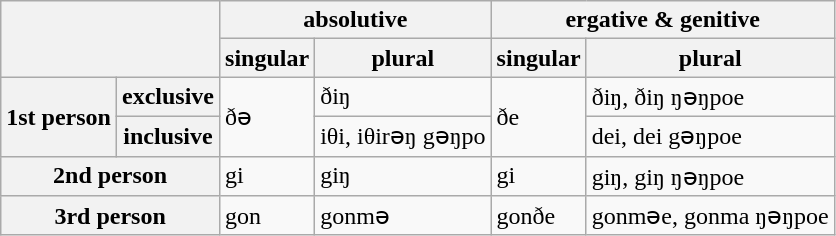<table class="wikitable">
<tr>
<th rowspan="2" colspan="2"></th>
<th colspan="2">absolutive</th>
<th colspan="2">ergative & genitive</th>
</tr>
<tr>
<th>singular</th>
<th>plural</th>
<th>singular</th>
<th>plural</th>
</tr>
<tr>
<th rowspan="2">1st person</th>
<th>exclusive</th>
<td rowspan="2">ðə</td>
<td>ðiŋ</td>
<td rowspan="2">ðe</td>
<td>ðiŋ, ðiŋ ŋəŋpoe</td>
</tr>
<tr>
<th>inclusive</th>
<td>iθi, iθirəŋ gəŋpo</td>
<td>dei, dei gəŋpoe</td>
</tr>
<tr>
<th colspan="2">2nd person</th>
<td>gi</td>
<td>giŋ</td>
<td>gi</td>
<td>giŋ, giŋ ŋəŋpoe</td>
</tr>
<tr>
<th colspan="2">3rd person</th>
<td>gon</td>
<td>gonmə</td>
<td>gonðe</td>
<td>gonməe, gonma ŋəŋpoe</td>
</tr>
</table>
